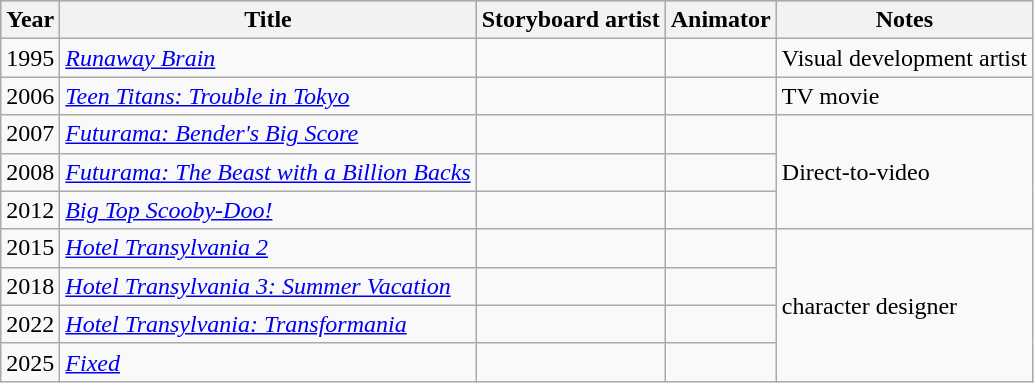<table class="wikitable">
<tr style="background:#b0c4de; text-align:center;">
<th>Year</th>
<th>Title</th>
<th>Storyboard artist</th>
<th>Animator</th>
<th>Notes</th>
</tr>
<tr>
<td>1995</td>
<td><em><a href='#'>Runaway Brain</a></em></td>
<td></td>
<td></td>
<td>Visual development artist</td>
</tr>
<tr>
<td>2006</td>
<td><em><a href='#'>Teen Titans: Trouble in Tokyo</a></em></td>
<td></td>
<td></td>
<td>TV movie</td>
</tr>
<tr>
<td>2007</td>
<td><em><a href='#'>Futurama: Bender's Big Score</a></em></td>
<td></td>
<td></td>
<td rowspan="3">Direct-to-video</td>
</tr>
<tr>
<td>2008</td>
<td><em><a href='#'>Futurama: The Beast with a Billion Backs</a></em></td>
<td></td>
<td></td>
</tr>
<tr>
<td>2012</td>
<td><em><a href='#'>Big Top Scooby-Doo!</a></em></td>
<td></td>
<td></td>
</tr>
<tr>
<td>2015</td>
<td><em><a href='#'>Hotel Transylvania 2</a></em></td>
<td></td>
<td></td>
<td rowspan="4">character designer</td>
</tr>
<tr>
<td>2018</td>
<td><em><a href='#'>Hotel Transylvania 3: Summer Vacation</a></em></td>
<td></td>
<td></td>
</tr>
<tr>
<td>2022</td>
<td><em><a href='#'>Hotel Transylvania: Transformania</a></em></td>
<td></td>
<td></td>
</tr>
<tr>
<td>2025</td>
<td><em><a href='#'>Fixed</a></em></td>
<td></td>
<td></td>
</tr>
</table>
